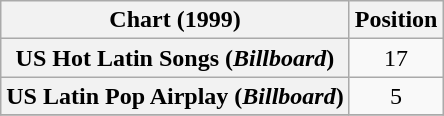<table class="wikitable plainrowheaders " style="text-align:center;">
<tr>
<th scope="col">Chart (1999)</th>
<th scope="col">Position</th>
</tr>
<tr>
<th scope="row">US Hot Latin Songs (<em>Billboard</em>)</th>
<td>17</td>
</tr>
<tr>
<th scope="row">US Latin Pop Airplay (<em>Billboard</em>)</th>
<td>5</td>
</tr>
<tr>
</tr>
</table>
